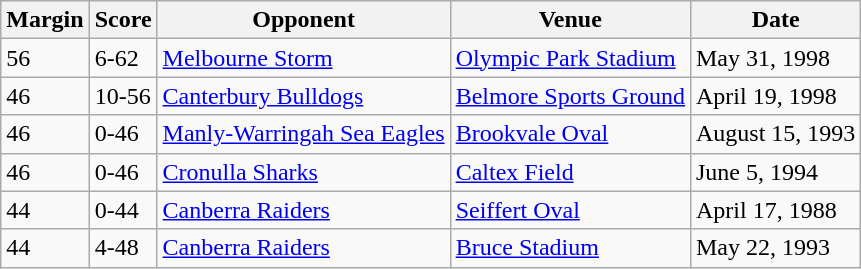<table class="wikitable">
<tr>
<th>Margin</th>
<th>Score</th>
<th>Opponent</th>
<th>Venue</th>
<th>Date</th>
</tr>
<tr>
<td>56</td>
<td>6-62</td>
<td><a href='#'>Melbourne Storm</a></td>
<td><a href='#'>Olympic Park Stadium</a></td>
<td>May 31, 1998</td>
</tr>
<tr>
<td>46</td>
<td>10-56</td>
<td><a href='#'>Canterbury Bulldogs</a></td>
<td><a href='#'>Belmore Sports Ground</a></td>
<td>April 19, 1998</td>
</tr>
<tr>
<td>46</td>
<td>0-46</td>
<td><a href='#'>Manly-Warringah Sea Eagles</a></td>
<td><a href='#'>Brookvale Oval</a></td>
<td>August 15, 1993</td>
</tr>
<tr>
<td>46</td>
<td>0-46</td>
<td><a href='#'>Cronulla Sharks</a></td>
<td><a href='#'>Caltex Field</a></td>
<td>June 5, 1994</td>
</tr>
<tr>
<td>44</td>
<td>0-44</td>
<td><a href='#'>Canberra Raiders</a></td>
<td><a href='#'>Seiffert Oval</a></td>
<td>April 17, 1988</td>
</tr>
<tr>
<td>44</td>
<td>4-48</td>
<td><a href='#'>Canberra Raiders</a></td>
<td><a href='#'>Bruce Stadium</a></td>
<td>May 22, 1993</td>
</tr>
</table>
